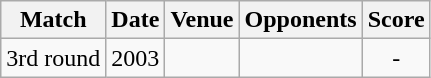<table class="wikitable" style="text-align:center;">
<tr>
<th>Match</th>
<th>Date</th>
<th>Venue</th>
<th>Opponents</th>
<th>Score</th>
</tr>
<tr>
<td>3rd round</td>
<td>2003</td>
<td></td>
<td></td>
<td>-</td>
</tr>
</table>
